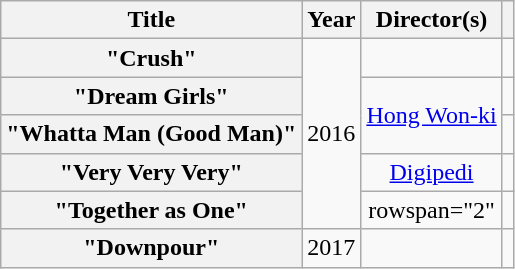<table class="wikitable plainrowheaders" style="text-align:center">
<tr>
<th scope="col">Title</th>
<th scope="col">Year</th>
<th scope="col">Director(s)</th>
<th scope="col"></th>
</tr>
<tr>
<th scope="row">"Crush"</th>
<td rowspan="5">2016</td>
<td></td>
<td></td>
</tr>
<tr>
<th scope="row">"Dream Girls"</th>
<td rowspan="2"><a href='#'>Hong Won-ki</a></td>
<td></td>
</tr>
<tr>
<th scope="row">"Whatta Man (Good Man)"</th>
<td></td>
</tr>
<tr>
<th scope="row">"Very Very Very"</th>
<td><a href='#'>Digipedi</a></td>
<td></td>
</tr>
<tr>
<th scope="row">"Together as One"</th>
<td>rowspan="2" </td>
<td></td>
</tr>
<tr>
<th scope="row">"Downpour"</th>
<td>2017</td>
<td></td>
</tr>
</table>
